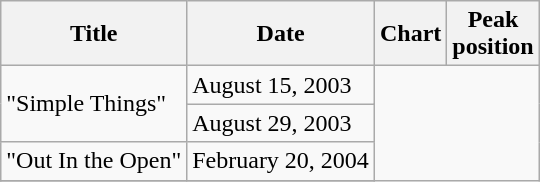<table class="wikitable">
<tr>
<th>Title</th>
<th>Date</th>
<th>Chart</th>
<th>Peak<br>position</th>
</tr>
<tr>
<td rowspan="3">"Simple Things"</td>
<td>August 15, 2003<br></td>
</tr>
<tr>
<td rowspan="2">August 29, 2003<br></td>
</tr>
<tr>
</tr>
<tr>
<td rowspan="2">"Out In the Open"</td>
<td rowspan="2">February 20, 2004<br></td>
</tr>
<tr>
</tr>
<tr>
</tr>
</table>
